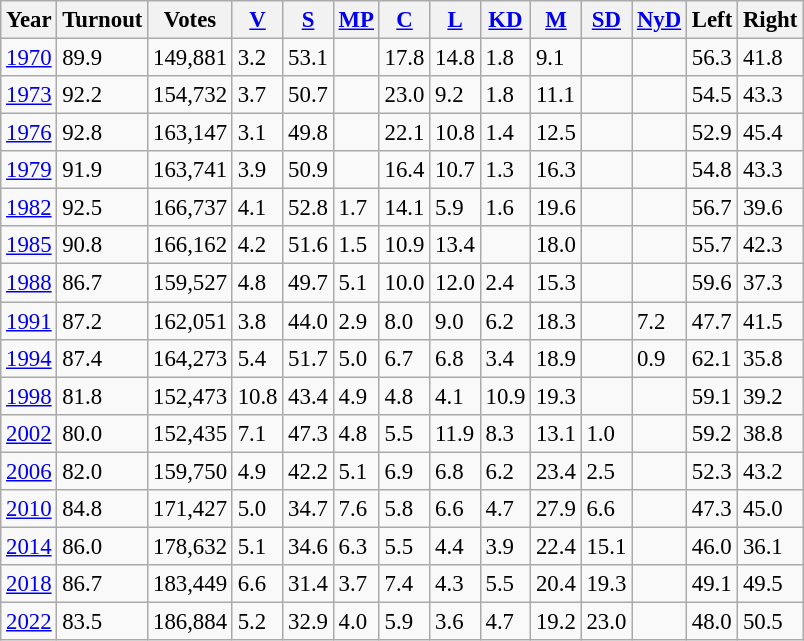<table class="wikitable sortable" style="font-size: 95%;">
<tr>
<th>Year</th>
<th>Turnout</th>
<th>Votes</th>
<th><a href='#'>V</a></th>
<th><a href='#'>S</a></th>
<th><a href='#'>MP</a></th>
<th><a href='#'>C</a></th>
<th><a href='#'>L</a></th>
<th><a href='#'>KD</a></th>
<th><a href='#'>M</a></th>
<th><a href='#'>SD</a></th>
<th><a href='#'>NyD</a></th>
<th>Left</th>
<th>Right</th>
</tr>
<tr>
<td><a href='#'>1970</a></td>
<td>89.9</td>
<td>149,881</td>
<td>3.2</td>
<td>53.1</td>
<td></td>
<td>17.8</td>
<td>14.8</td>
<td>1.8</td>
<td>9.1</td>
<td></td>
<td></td>
<td>56.3</td>
<td>41.8</td>
</tr>
<tr>
<td><a href='#'>1973</a></td>
<td>92.2</td>
<td>154,732</td>
<td>3.7</td>
<td>50.7</td>
<td></td>
<td>23.0</td>
<td>9.2</td>
<td>1.8</td>
<td>11.1</td>
<td></td>
<td></td>
<td>54.5</td>
<td>43.3</td>
</tr>
<tr>
<td><a href='#'>1976</a></td>
<td>92.8</td>
<td>163,147</td>
<td>3.1</td>
<td>49.8</td>
<td></td>
<td>22.1</td>
<td>10.8</td>
<td>1.4</td>
<td>12.5</td>
<td></td>
<td></td>
<td>52.9</td>
<td>45.4</td>
</tr>
<tr>
<td><a href='#'>1979</a></td>
<td>91.9</td>
<td>163,741</td>
<td>3.9</td>
<td>50.9</td>
<td></td>
<td>16.4</td>
<td>10.7</td>
<td>1.3</td>
<td>16.3</td>
<td></td>
<td></td>
<td>54.8</td>
<td>43.3</td>
</tr>
<tr>
<td><a href='#'>1982</a></td>
<td>92.5</td>
<td>166,737</td>
<td>4.1</td>
<td>52.8</td>
<td>1.7</td>
<td>14.1</td>
<td>5.9</td>
<td>1.6</td>
<td>19.6</td>
<td></td>
<td></td>
<td>56.7</td>
<td>39.6</td>
</tr>
<tr>
<td><a href='#'>1985</a></td>
<td>90.8</td>
<td>166,162</td>
<td>4.2</td>
<td>51.6</td>
<td>1.5</td>
<td>10.9</td>
<td>13.4</td>
<td></td>
<td>18.0</td>
<td></td>
<td></td>
<td>55.7</td>
<td>42.3</td>
</tr>
<tr>
<td><a href='#'>1988</a></td>
<td>86.7</td>
<td>159,527</td>
<td>4.8</td>
<td>49.7</td>
<td>5.1</td>
<td>10.0</td>
<td>12.0</td>
<td>2.4</td>
<td>15.3</td>
<td></td>
<td></td>
<td>59.6</td>
<td>37.3</td>
</tr>
<tr>
<td><a href='#'>1991</a></td>
<td>87.2</td>
<td>162,051</td>
<td>3.8</td>
<td>44.0</td>
<td>2.9</td>
<td>8.0</td>
<td>9.0</td>
<td>6.2</td>
<td>18.3</td>
<td></td>
<td>7.2</td>
<td>47.7</td>
<td>41.5</td>
</tr>
<tr>
<td><a href='#'>1994</a></td>
<td>87.4</td>
<td>164,273</td>
<td>5.4</td>
<td>51.7</td>
<td>5.0</td>
<td>6.7</td>
<td>6.8</td>
<td>3.4</td>
<td>18.9</td>
<td></td>
<td>0.9</td>
<td>62.1</td>
<td>35.8</td>
</tr>
<tr>
<td><a href='#'>1998</a></td>
<td>81.8</td>
<td>152,473</td>
<td>10.8</td>
<td>43.4</td>
<td>4.9</td>
<td>4.8</td>
<td>4.1</td>
<td>10.9</td>
<td>19.3</td>
<td></td>
<td></td>
<td>59.1</td>
<td>39.2</td>
</tr>
<tr>
<td><a href='#'>2002</a></td>
<td>80.0</td>
<td>152,435</td>
<td>7.1</td>
<td>47.3</td>
<td>4.8</td>
<td>5.5</td>
<td>11.9</td>
<td>8.3</td>
<td>13.1</td>
<td>1.0</td>
<td></td>
<td>59.2</td>
<td>38.8</td>
</tr>
<tr>
<td><a href='#'>2006</a></td>
<td>82.0</td>
<td>159,750</td>
<td>4.9</td>
<td>42.2</td>
<td>5.1</td>
<td>6.9</td>
<td>6.8</td>
<td>6.2</td>
<td>23.4</td>
<td>2.5</td>
<td></td>
<td>52.3</td>
<td>43.2</td>
</tr>
<tr>
<td><a href='#'>2010</a></td>
<td>84.8</td>
<td>171,427</td>
<td>5.0</td>
<td>34.7</td>
<td>7.6</td>
<td>5.8</td>
<td>6.6</td>
<td>4.7</td>
<td>27.9</td>
<td>6.6</td>
<td></td>
<td>47.3</td>
<td>45.0</td>
</tr>
<tr>
<td><a href='#'>2014</a></td>
<td>86.0</td>
<td>178,632</td>
<td>5.1</td>
<td>34.6</td>
<td>6.3</td>
<td>5.5</td>
<td>4.4</td>
<td>3.9</td>
<td>22.4</td>
<td>15.1</td>
<td></td>
<td>46.0</td>
<td>36.1</td>
</tr>
<tr>
<td><a href='#'>2018</a></td>
<td>86.7</td>
<td>183,449</td>
<td>6.6</td>
<td>31.4</td>
<td>3.7</td>
<td>7.4</td>
<td>4.3</td>
<td>5.5</td>
<td>20.4</td>
<td>19.3</td>
<td></td>
<td>49.1</td>
<td>49.5</td>
</tr>
<tr>
<td><a href='#'>2022</a></td>
<td>83.5</td>
<td>186,884</td>
<td>5.2</td>
<td>32.9</td>
<td>4.0</td>
<td>5.9</td>
<td>3.6</td>
<td>4.7</td>
<td>19.2</td>
<td>23.0</td>
<td></td>
<td>48.0</td>
<td>50.5</td>
</tr>
</table>
